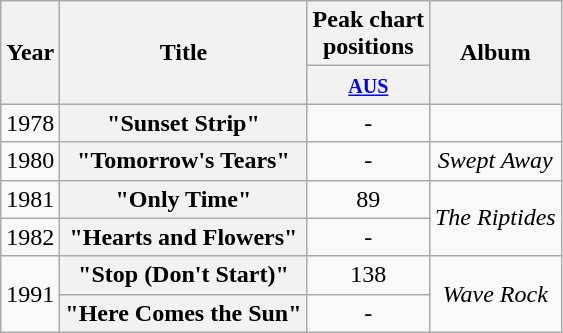<table class="wikitable plainrowheaders" style="text-align:center;" border="1">
<tr>
<th scope="col" rowspan="2">Year</th>
<th scope="col" rowspan="2">Title</th>
<th scope="col" colspan="1">Peak chart<br>positions</th>
<th scope="col" rowspan="2">Album</th>
</tr>
<tr>
<th scope="col" style="text-align:center;"><small><a href='#'>AUS</a></small><br></th>
</tr>
<tr>
<td>1978</td>
<th scope="row">"Sunset Strip"</th>
<td style="text-align:center;">-</td>
<td></td>
</tr>
<tr>
<td>1980</td>
<th scope="row">"Tomorrow's Tears"</th>
<td style="text-align:center;">-</td>
<td><em>Swept Away</em></td>
</tr>
<tr>
<td>1981</td>
<th scope="row">"Only Time"</th>
<td style="text-align:center;">89</td>
<td rowspan="2"><em>The Riptides</em></td>
</tr>
<tr>
<td>1982</td>
<th scope="row">"Hearts and Flowers"</th>
<td style="text-align:center;">-</td>
</tr>
<tr>
<td rowspan="2">1991</td>
<th scope="row">"Stop (Don't Start)"</th>
<td style="text-align:center;">138</td>
<td rowspan="2"><em>Wave Rock</em></td>
</tr>
<tr>
<th scope="row">"Here Comes the Sun"</th>
<td style="text-align:center;">-</td>
</tr>
</table>
